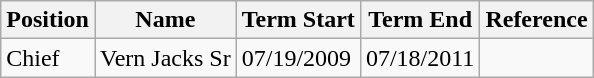<table class="wikitable">
<tr>
<th>Position</th>
<th>Name</th>
<th>Term Start</th>
<th>Term End</th>
<th>Reference</th>
</tr>
<tr>
<td>Chief</td>
<td>Vern Jacks Sr</td>
<td>07/19/2009</td>
<td>07/18/2011</td>
<td></td>
</tr>
</table>
